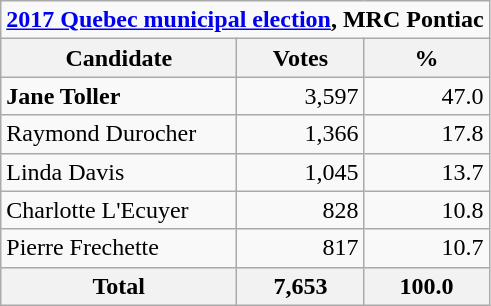<table class="wikitable">
<tr>
<td Colspan="3" align="center"><strong><a href='#'>2017 Quebec municipal election</a>, MRC Pontiac</strong></td>
</tr>
<tr>
<th width="150" bgcolor="#ddddff">Candidate</th>
<th bgcolor="#ddddff">Votes</th>
<th bgcolor="#ddddff">%</th>
</tr>
<tr>
<td><strong>Jane Toller</strong></td>
<td align=right>3,597</td>
<td align=right>47.0</td>
</tr>
<tr>
<td>Raymond Durocher</td>
<td align=right>1,366</td>
<td align=right>17.8</td>
</tr>
<tr>
<td>Linda Davis</td>
<td align=right>1,045</td>
<td align=right>13.7</td>
</tr>
<tr>
<td>Charlotte L'Ecuyer</td>
<td align=right>828</td>
<td align=right>10.8</td>
</tr>
<tr>
<td>Pierre Frechette</td>
<td align=right>817</td>
<td align=right>10.7</td>
</tr>
<tr>
<th>Total</th>
<th align=right>7,653</th>
<th align=right>100.0</th>
</tr>
</table>
